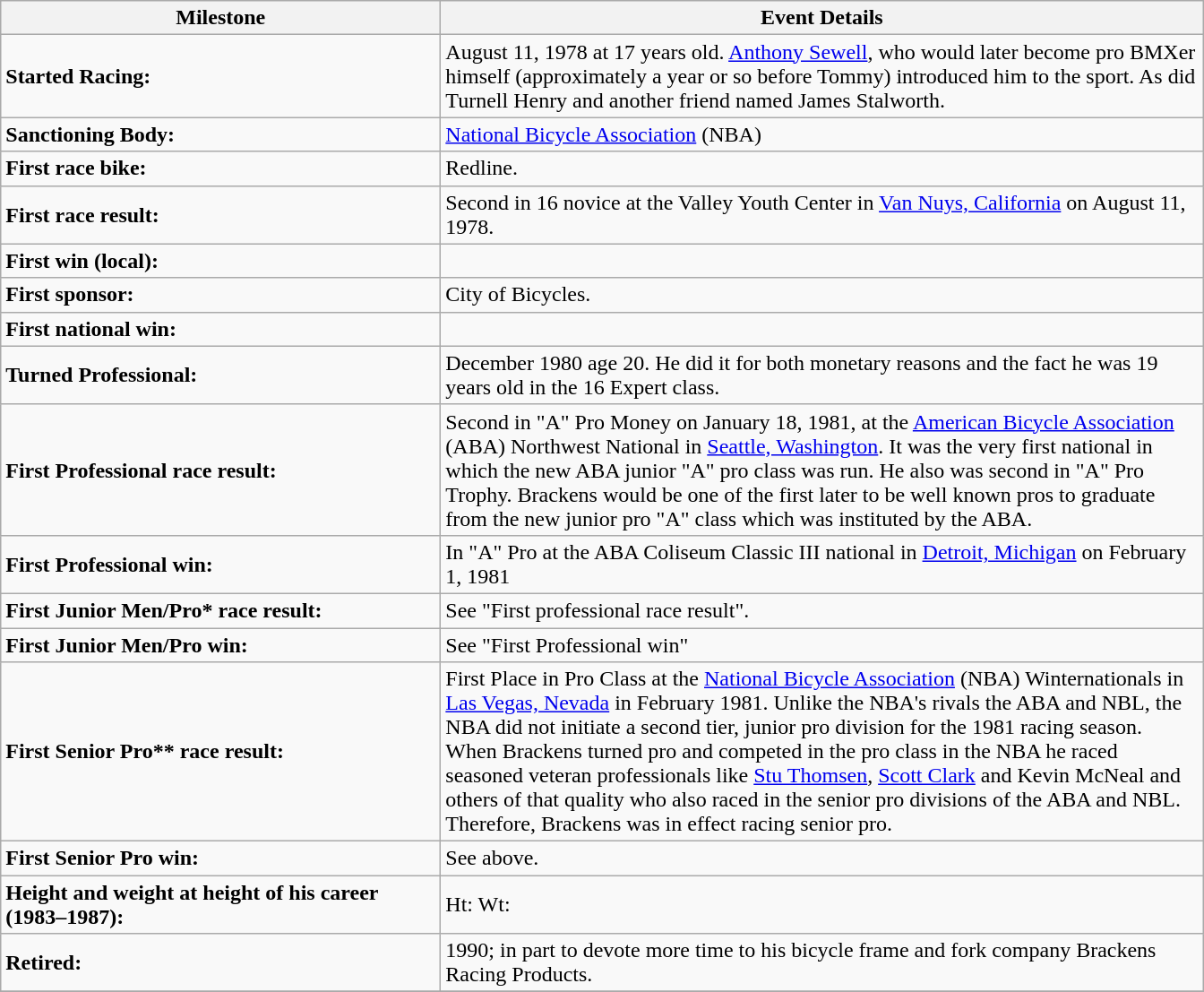<table class="sortable wikitable">
<tr>
<th style="width:20em">Milestone</th>
<th style="width:35em">Event Details</th>
</tr>
<tr>
<td><strong>Started Racing:</strong></td>
<td>August 11, 1978 at 17 years old. <a href='#'>Anthony Sewell</a>, who would later become pro BMXer himself (approximately a year or so before Tommy) introduced him to the sport. As did Turnell Henry and another friend named James Stalworth.</td>
</tr>
<tr>
<td><strong>Sanctioning Body:</strong></td>
<td><a href='#'>National Bicycle Association</a> (NBA)</td>
</tr>
<tr>
<td><strong>First race bike:</strong></td>
<td>Redline.</td>
</tr>
<tr>
<td><strong>First race result:</strong></td>
<td>Second in 16 novice at the Valley Youth Center in <a href='#'>Van Nuys, California</a> on August 11, 1978.</td>
</tr>
<tr>
<td><strong>First win (local):</strong></td>
<td></td>
</tr>
<tr>
<td><strong>First sponsor:</strong></td>
<td>City of Bicycles.</td>
</tr>
<tr>
<td><strong>First national win:</strong></td>
<td></td>
</tr>
<tr>
<td><strong>Turned Professional:</strong></td>
<td>December 1980 age 20. He did it for both monetary reasons and the fact he was 19 years old in the 16 Expert class.</td>
</tr>
<tr>
<td><strong>First Professional race result:</strong></td>
<td>Second in "A" Pro Money on January 18, 1981, at the <a href='#'>American Bicycle Association</a> (ABA) Northwest National in <a href='#'>Seattle, Washington</a>. It was the very first national in which the new ABA junior "A" pro class was run. He also was second in "A" Pro Trophy. Brackens would be one of the first later to be well known pros to graduate from the new junior pro "A" class which was instituted by the ABA.</td>
</tr>
<tr>
<td><strong>First Professional win:</strong></td>
<td>In "A" Pro at the ABA Coliseum Classic III national in <a href='#'>Detroit, Michigan</a> on February 1, 1981</td>
</tr>
<tr>
<td><strong>First Junior Men/Pro* race result:</strong></td>
<td>See "First professional race result".</td>
</tr>
<tr>
<td><strong>First Junior Men/Pro win:</strong></td>
<td>See "First Professional win"</td>
</tr>
<tr>
<td><strong>First Senior Pro** race result:</strong></td>
<td>First Place in Pro Class at the <a href='#'>National Bicycle Association</a> (NBA) Winternationals in <a href='#'>Las Vegas, Nevada</a> in February 1981. Unlike the NBA's rivals the ABA and NBL, the NBA did not initiate a second tier, junior pro division for the 1981 racing season. When Brackens turned pro and competed in the pro class in the NBA he raced seasoned veteran professionals like <a href='#'>Stu Thomsen</a>, <a href='#'>Scott Clark</a> and Kevin McNeal and others of that quality who also raced in the senior pro divisions of the ABA and NBL. Therefore, Brackens was in effect racing senior pro.</td>
</tr>
<tr>
<td><strong>First Senior Pro win:</strong></td>
<td>See above.</td>
</tr>
<tr>
<td><strong>Height and weight at height of his career (1983–1987):</strong></td>
<td>Ht:  Wt: </td>
</tr>
<tr>
<td><strong>Retired:</strong></td>
<td>1990; in part to devote more time to his bicycle frame and fork company Brackens Racing Products.</td>
</tr>
<tr>
</tr>
</table>
